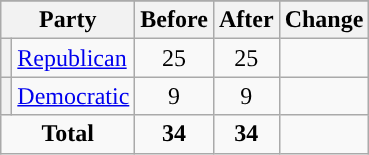<table class="wikitable" style="text-align:center;">
<tr>
</tr>
<tr>
<th colspan=2>Party</th>
<th>Before</th>
<th>After</th>
<th>Change</th>
</tr>
<tr>
<th style="background-color:"></th>
<td style="text-align:left;"><a href='#'>Republican</a></td>
<td>25</td>
<td>25</td>
<td></td>
</tr>
<tr>
<th style="background-color:"></th>
<td style="text-align:left;"><a href='#'>Democratic</a></td>
<td>9</td>
<td>9</td>
<td></td>
</tr>
<tr>
<td colspan=2><strong>Total</strong></td>
<td><strong>34</strong></td>
<td><strong>34</strong></td>
<td></td>
</tr>
</table>
